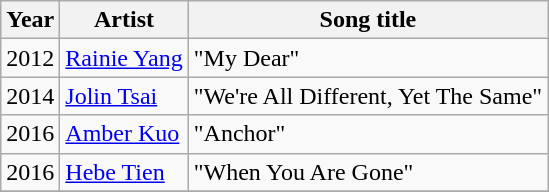<table class="wikitable sortable">
<tr>
<th>Year</th>
<th>Artist</th>
<th>Song title</th>
</tr>
<tr>
<td>2012</td>
<td><a href='#'>Rainie Yang</a></td>
<td>"My Dear"</td>
</tr>
<tr>
<td>2014</td>
<td><a href='#'>Jolin Tsai</a></td>
<td>"We're All Different, Yet The Same"</td>
</tr>
<tr>
<td>2016</td>
<td><a href='#'>Amber Kuo</a></td>
<td>"Anchor"</td>
</tr>
<tr>
<td>2016</td>
<td><a href='#'>Hebe Tien</a></td>
<td>"When You Are Gone"</td>
</tr>
<tr>
</tr>
</table>
